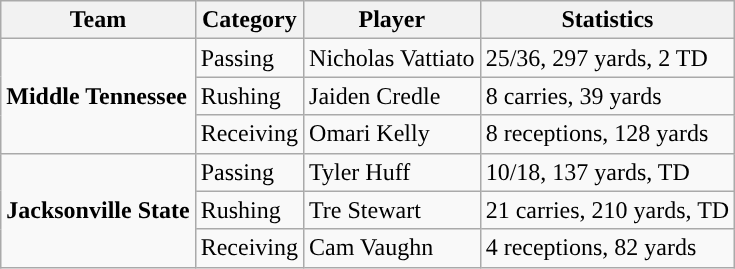<table class="wikitable" style="float: left;">
<tr>
<th>Team</th>
<th>Category</th>
<th>Player</th>
<th>Statistics</th>
</tr>
<tr>
<td rowspan=3><strong>Middle Tennessee</strong></td>
<td>Passing</td>
<td>Nicholas Vattiato</td>
<td>25/36, 297 yards, 2 TD</td>
</tr>
<tr>
<td>Rushing</td>
<td>Jaiden Credle</td>
<td>8 carries, 39 yards</td>
</tr>
<tr>
<td>Receiving</td>
<td>Omari Kelly</td>
<td>8 receptions, 128 yards</td>
</tr>
<tr>
<td rowspan=3><strong>Jacksonville State</strong></td>
<td>Passing</td>
<td>Tyler Huff</td>
<td>10/18, 137 yards, TD</td>
</tr>
<tr>
<td>Rushing</td>
<td>Tre Stewart</td>
<td>21 carries, 210 yards, TD</td>
</tr>
<tr>
<td>Receiving</td>
<td>Cam Vaughn</td>
<td>4 receptions, 82 yards</td>
</tr>
</table>
